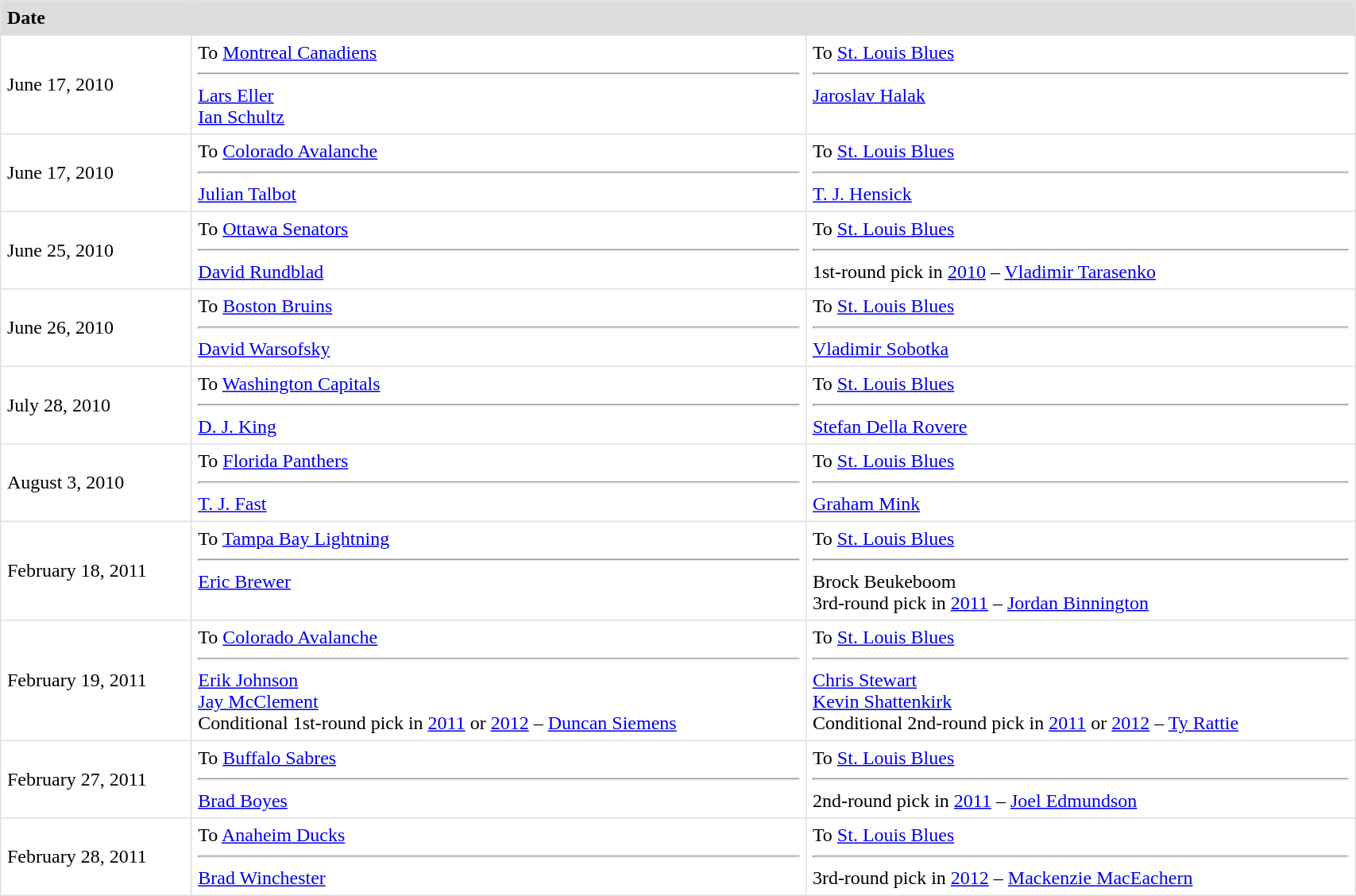<table border=1 style="border-collapse:collapse" bordercolor="#DFDFDF" cellpadding="5" width=90%>
<tr bgcolor="#dddddd">
<td><strong>Date</strong></td>
<th colspan="2"></th>
</tr>
<tr>
<td>June 17, 2010</td>
<td valign="top">To <a href='#'>Montreal Canadiens</a> <hr><a href='#'>Lars Eller</a><br><a href='#'>Ian Schultz</a></td>
<td valign="top">To <a href='#'>St. Louis Blues</a> <hr><a href='#'>Jaroslav Halak</a></td>
</tr>
<tr>
<td>June 17, 2010</td>
<td valign="top">To <a href='#'>Colorado Avalanche</a> <hr><a href='#'>Julian Talbot</a></td>
<td valign="top">To <a href='#'>St. Louis Blues</a> <hr><a href='#'>T. J. Hensick</a></td>
</tr>
<tr>
<td>June 25, 2010</td>
<td valign="top">To <a href='#'>Ottawa Senators</a> <hr><a href='#'>David Rundblad</a></td>
<td valign="top">To <a href='#'>St. Louis Blues</a> <hr>1st-round pick in <a href='#'>2010</a> – <a href='#'>Vladimir Tarasenko</a></td>
</tr>
<tr>
<td>June 26, 2010</td>
<td valign="top">To <a href='#'>Boston Bruins</a> <hr><a href='#'>David Warsofsky</a></td>
<td valign="top">To <a href='#'>St. Louis Blues</a> <hr><a href='#'>Vladimir Sobotka</a></td>
</tr>
<tr>
<td>July 28, 2010<br></td>
<td valign="top">To <a href='#'>Washington Capitals</a><hr><a href='#'>D. J. King</a></td>
<td valign="top">To <a href='#'>St. Louis Blues</a><hr><a href='#'>Stefan Della Rovere</a></td>
</tr>
<tr>
<td>August 3, 2010<br></td>
<td valign="top">To <a href='#'>Florida Panthers</a><hr><a href='#'>T. J. Fast</a></td>
<td valign="top">To <a href='#'>St. Louis Blues</a><hr><a href='#'>Graham Mink</a></td>
</tr>
<tr>
<td>February 18, 2011<br></td>
<td valign="top">To <a href='#'>Tampa Bay Lightning</a><hr><a href='#'>Eric Brewer</a></td>
<td valign="top">To <a href='#'>St. Louis Blues</a><hr>Brock Beukeboom<br>3rd-round pick in <a href='#'>2011</a> – <a href='#'>Jordan Binnington</a></td>
</tr>
<tr>
<td>February 19, 2011<br></td>
<td valign="top">To <a href='#'>Colorado Avalanche</a><hr><a href='#'>Erik Johnson</a> <br> <a href='#'>Jay McClement</a> <br> Conditional 1st-round pick in <a href='#'>2011</a> or <a href='#'>2012</a> – <a href='#'>Duncan Siemens</a></td>
<td valign="top">To <a href='#'>St. Louis Blues</a><hr><a href='#'>Chris Stewart</a><br> <a href='#'>Kevin Shattenkirk</a> <br> Conditional 2nd-round pick in <a href='#'>2011</a> or <a href='#'>2012</a> – <a href='#'>Ty Rattie</a></td>
</tr>
<tr>
<td>February 27, 2011<br></td>
<td valign="top">To <a href='#'>Buffalo Sabres</a><hr><a href='#'>Brad Boyes</a></td>
<td valign="top">To <a href='#'>St. Louis Blues</a><hr> 2nd-round pick in <a href='#'>2011</a> – <a href='#'>Joel Edmundson</a></td>
</tr>
<tr>
<td>February 28, 2011<br></td>
<td valign="top">To <a href='#'>Anaheim Ducks</a><hr><a href='#'>Brad Winchester</a></td>
<td valign="top">To <a href='#'>St. Louis Blues</a><hr> 3rd-round pick in <a href='#'>2012</a> – <a href='#'>Mackenzie MacEachern</a></td>
</tr>
</table>
